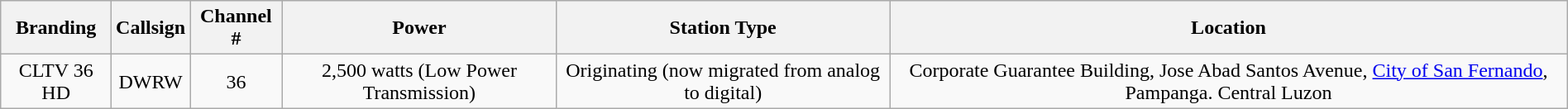<table class="wikitable" style="width:100%; text-align:center;">
<tr>
<th>Branding</th>
<th>Callsign</th>
<th>Channel #</th>
<th>Power</th>
<th>Station Type</th>
<th>Location</th>
</tr>
<tr>
<td>CLTV 36 HD</td>
<td>DWRW</td>
<td>36</td>
<td>2,500 watts (Low Power Transmission)</td>
<td>Originating (now migrated from analog to digital)</td>
<td>Corporate Guarantee Building, Jose Abad Santos Avenue, <a href='#'>City of San Fernando</a>, Pampanga. Central Luzon</td>
</tr>
</table>
